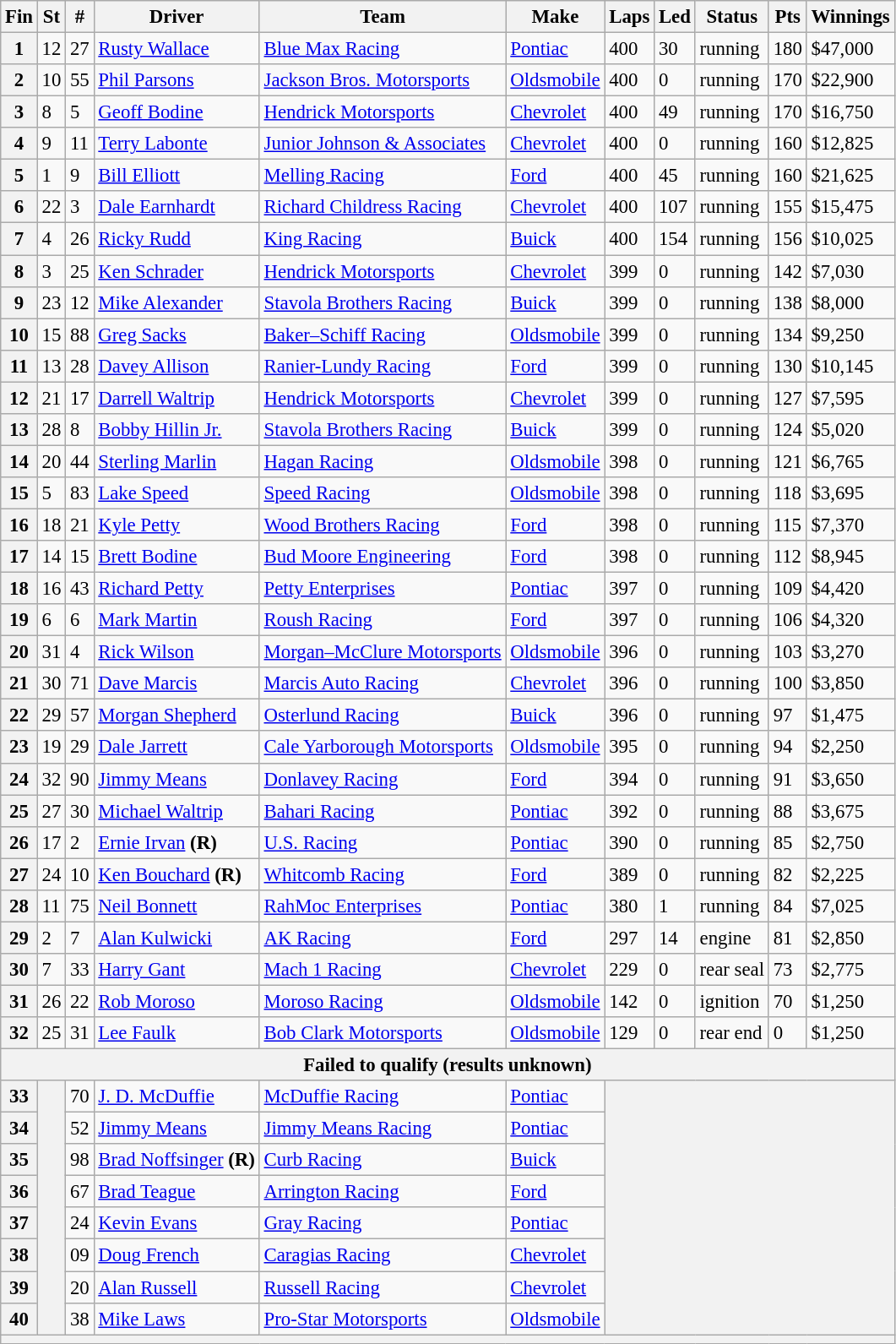<table class="wikitable" style="font-size:95%">
<tr>
<th>Fin</th>
<th>St</th>
<th>#</th>
<th>Driver</th>
<th>Team</th>
<th>Make</th>
<th>Laps</th>
<th>Led</th>
<th>Status</th>
<th>Pts</th>
<th>Winnings</th>
</tr>
<tr>
<th>1</th>
<td>12</td>
<td>27</td>
<td><a href='#'>Rusty Wallace</a></td>
<td><a href='#'>Blue Max Racing</a></td>
<td><a href='#'>Pontiac</a></td>
<td>400</td>
<td>30</td>
<td>running</td>
<td>180</td>
<td>$47,000</td>
</tr>
<tr>
<th>2</th>
<td>10</td>
<td>55</td>
<td><a href='#'>Phil Parsons</a></td>
<td><a href='#'>Jackson Bros. Motorsports</a></td>
<td><a href='#'>Oldsmobile</a></td>
<td>400</td>
<td>0</td>
<td>running</td>
<td>170</td>
<td>$22,900</td>
</tr>
<tr>
<th>3</th>
<td>8</td>
<td>5</td>
<td><a href='#'>Geoff Bodine</a></td>
<td><a href='#'>Hendrick Motorsports</a></td>
<td><a href='#'>Chevrolet</a></td>
<td>400</td>
<td>49</td>
<td>running</td>
<td>170</td>
<td>$16,750</td>
</tr>
<tr>
<th>4</th>
<td>9</td>
<td>11</td>
<td><a href='#'>Terry Labonte</a></td>
<td><a href='#'>Junior Johnson & Associates</a></td>
<td><a href='#'>Chevrolet</a></td>
<td>400</td>
<td>0</td>
<td>running</td>
<td>160</td>
<td>$12,825</td>
</tr>
<tr>
<th>5</th>
<td>1</td>
<td>9</td>
<td><a href='#'>Bill Elliott</a></td>
<td><a href='#'>Melling Racing</a></td>
<td><a href='#'>Ford</a></td>
<td>400</td>
<td>45</td>
<td>running</td>
<td>160</td>
<td>$21,625</td>
</tr>
<tr>
<th>6</th>
<td>22</td>
<td>3</td>
<td><a href='#'>Dale Earnhardt</a></td>
<td><a href='#'>Richard Childress Racing</a></td>
<td><a href='#'>Chevrolet</a></td>
<td>400</td>
<td>107</td>
<td>running</td>
<td>155</td>
<td>$15,475</td>
</tr>
<tr>
<th>7</th>
<td>4</td>
<td>26</td>
<td><a href='#'>Ricky Rudd</a></td>
<td><a href='#'>King Racing</a></td>
<td><a href='#'>Buick</a></td>
<td>400</td>
<td>154</td>
<td>running</td>
<td>156</td>
<td>$10,025</td>
</tr>
<tr>
<th>8</th>
<td>3</td>
<td>25</td>
<td><a href='#'>Ken Schrader</a></td>
<td><a href='#'>Hendrick Motorsports</a></td>
<td><a href='#'>Chevrolet</a></td>
<td>399</td>
<td>0</td>
<td>running</td>
<td>142</td>
<td>$7,030</td>
</tr>
<tr>
<th>9</th>
<td>23</td>
<td>12</td>
<td><a href='#'>Mike Alexander</a></td>
<td><a href='#'>Stavola Brothers Racing</a></td>
<td><a href='#'>Buick</a></td>
<td>399</td>
<td>0</td>
<td>running</td>
<td>138</td>
<td>$8,000</td>
</tr>
<tr>
<th>10</th>
<td>15</td>
<td>88</td>
<td><a href='#'>Greg Sacks</a></td>
<td><a href='#'>Baker–Schiff Racing</a></td>
<td><a href='#'>Oldsmobile</a></td>
<td>399</td>
<td>0</td>
<td>running</td>
<td>134</td>
<td>$9,250</td>
</tr>
<tr>
<th>11</th>
<td>13</td>
<td>28</td>
<td><a href='#'>Davey Allison</a></td>
<td><a href='#'>Ranier-Lundy Racing</a></td>
<td><a href='#'>Ford</a></td>
<td>399</td>
<td>0</td>
<td>running</td>
<td>130</td>
<td>$10,145</td>
</tr>
<tr>
<th>12</th>
<td>21</td>
<td>17</td>
<td><a href='#'>Darrell Waltrip</a></td>
<td><a href='#'>Hendrick Motorsports</a></td>
<td><a href='#'>Chevrolet</a></td>
<td>399</td>
<td>0</td>
<td>running</td>
<td>127</td>
<td>$7,595</td>
</tr>
<tr>
<th>13</th>
<td>28</td>
<td>8</td>
<td><a href='#'>Bobby Hillin Jr.</a></td>
<td><a href='#'>Stavola Brothers Racing</a></td>
<td><a href='#'>Buick</a></td>
<td>399</td>
<td>0</td>
<td>running</td>
<td>124</td>
<td>$5,020</td>
</tr>
<tr>
<th>14</th>
<td>20</td>
<td>44</td>
<td><a href='#'>Sterling Marlin</a></td>
<td><a href='#'>Hagan Racing</a></td>
<td><a href='#'>Oldsmobile</a></td>
<td>398</td>
<td>0</td>
<td>running</td>
<td>121</td>
<td>$6,765</td>
</tr>
<tr>
<th>15</th>
<td>5</td>
<td>83</td>
<td><a href='#'>Lake Speed</a></td>
<td><a href='#'>Speed Racing</a></td>
<td><a href='#'>Oldsmobile</a></td>
<td>398</td>
<td>0</td>
<td>running</td>
<td>118</td>
<td>$3,695</td>
</tr>
<tr>
<th>16</th>
<td>18</td>
<td>21</td>
<td><a href='#'>Kyle Petty</a></td>
<td><a href='#'>Wood Brothers Racing</a></td>
<td><a href='#'>Ford</a></td>
<td>398</td>
<td>0</td>
<td>running</td>
<td>115</td>
<td>$7,370</td>
</tr>
<tr>
<th>17</th>
<td>14</td>
<td>15</td>
<td><a href='#'>Brett Bodine</a></td>
<td><a href='#'>Bud Moore Engineering</a></td>
<td><a href='#'>Ford</a></td>
<td>398</td>
<td>0</td>
<td>running</td>
<td>112</td>
<td>$8,945</td>
</tr>
<tr>
<th>18</th>
<td>16</td>
<td>43</td>
<td><a href='#'>Richard Petty</a></td>
<td><a href='#'>Petty Enterprises</a></td>
<td><a href='#'>Pontiac</a></td>
<td>397</td>
<td>0</td>
<td>running</td>
<td>109</td>
<td>$4,420</td>
</tr>
<tr>
<th>19</th>
<td>6</td>
<td>6</td>
<td><a href='#'>Mark Martin</a></td>
<td><a href='#'>Roush Racing</a></td>
<td><a href='#'>Ford</a></td>
<td>397</td>
<td>0</td>
<td>running</td>
<td>106</td>
<td>$4,320</td>
</tr>
<tr>
<th>20</th>
<td>31</td>
<td>4</td>
<td><a href='#'>Rick Wilson</a></td>
<td><a href='#'>Morgan–McClure Motorsports</a></td>
<td><a href='#'>Oldsmobile</a></td>
<td>396</td>
<td>0</td>
<td>running</td>
<td>103</td>
<td>$3,270</td>
</tr>
<tr>
<th>21</th>
<td>30</td>
<td>71</td>
<td><a href='#'>Dave Marcis</a></td>
<td><a href='#'>Marcis Auto Racing</a></td>
<td><a href='#'>Chevrolet</a></td>
<td>396</td>
<td>0</td>
<td>running</td>
<td>100</td>
<td>$3,850</td>
</tr>
<tr>
<th>22</th>
<td>29</td>
<td>57</td>
<td><a href='#'>Morgan Shepherd</a></td>
<td><a href='#'>Osterlund Racing</a></td>
<td><a href='#'>Buick</a></td>
<td>396</td>
<td>0</td>
<td>running</td>
<td>97</td>
<td>$1,475</td>
</tr>
<tr>
<th>23</th>
<td>19</td>
<td>29</td>
<td><a href='#'>Dale Jarrett</a></td>
<td><a href='#'>Cale Yarborough Motorsports</a></td>
<td><a href='#'>Oldsmobile</a></td>
<td>395</td>
<td>0</td>
<td>running</td>
<td>94</td>
<td>$2,250</td>
</tr>
<tr>
<th>24</th>
<td>32</td>
<td>90</td>
<td><a href='#'>Jimmy Means</a></td>
<td><a href='#'>Donlavey Racing</a></td>
<td><a href='#'>Ford</a></td>
<td>394</td>
<td>0</td>
<td>running</td>
<td>91</td>
<td>$3,650</td>
</tr>
<tr>
<th>25</th>
<td>27</td>
<td>30</td>
<td><a href='#'>Michael Waltrip</a></td>
<td><a href='#'>Bahari Racing</a></td>
<td><a href='#'>Pontiac</a></td>
<td>392</td>
<td>0</td>
<td>running</td>
<td>88</td>
<td>$3,675</td>
</tr>
<tr>
<th>26</th>
<td>17</td>
<td>2</td>
<td><a href='#'>Ernie Irvan</a> <strong>(R)</strong></td>
<td><a href='#'>U.S. Racing</a></td>
<td><a href='#'>Pontiac</a></td>
<td>390</td>
<td>0</td>
<td>running</td>
<td>85</td>
<td>$2,750</td>
</tr>
<tr>
<th>27</th>
<td>24</td>
<td>10</td>
<td><a href='#'>Ken Bouchard</a> <strong>(R)</strong></td>
<td><a href='#'>Whitcomb Racing</a></td>
<td><a href='#'>Ford</a></td>
<td>389</td>
<td>0</td>
<td>running</td>
<td>82</td>
<td>$2,225</td>
</tr>
<tr>
<th>28</th>
<td>11</td>
<td>75</td>
<td><a href='#'>Neil Bonnett</a></td>
<td><a href='#'>RahMoc Enterprises</a></td>
<td><a href='#'>Pontiac</a></td>
<td>380</td>
<td>1</td>
<td>running</td>
<td>84</td>
<td>$7,025</td>
</tr>
<tr>
<th>29</th>
<td>2</td>
<td>7</td>
<td><a href='#'>Alan Kulwicki</a></td>
<td><a href='#'>AK Racing</a></td>
<td><a href='#'>Ford</a></td>
<td>297</td>
<td>14</td>
<td>engine</td>
<td>81</td>
<td>$2,850</td>
</tr>
<tr>
<th>30</th>
<td>7</td>
<td>33</td>
<td><a href='#'>Harry Gant</a></td>
<td><a href='#'>Mach 1 Racing</a></td>
<td><a href='#'>Chevrolet</a></td>
<td>229</td>
<td>0</td>
<td>rear seal</td>
<td>73</td>
<td>$2,775</td>
</tr>
<tr>
<th>31</th>
<td>26</td>
<td>22</td>
<td><a href='#'>Rob Moroso</a></td>
<td><a href='#'>Moroso Racing</a></td>
<td><a href='#'>Oldsmobile</a></td>
<td>142</td>
<td>0</td>
<td>ignition</td>
<td>70</td>
<td>$1,250</td>
</tr>
<tr>
<th>32</th>
<td>25</td>
<td>31</td>
<td><a href='#'>Lee Faulk</a></td>
<td><a href='#'>Bob Clark Motorsports</a></td>
<td><a href='#'>Oldsmobile</a></td>
<td>129</td>
<td>0</td>
<td>rear end</td>
<td>0</td>
<td>$1,250</td>
</tr>
<tr>
<th colspan="11">Failed to qualify (results unknown)</th>
</tr>
<tr>
<th>33</th>
<th rowspan="8"></th>
<td>70</td>
<td><a href='#'>J. D. McDuffie</a></td>
<td><a href='#'>McDuffie Racing</a></td>
<td><a href='#'>Pontiac</a></td>
<th colspan="5" rowspan="8"></th>
</tr>
<tr>
<th>34</th>
<td>52</td>
<td><a href='#'>Jimmy Means</a></td>
<td><a href='#'>Jimmy Means Racing</a></td>
<td><a href='#'>Pontiac</a></td>
</tr>
<tr>
<th>35</th>
<td>98</td>
<td><a href='#'>Brad Noffsinger</a> <strong>(R)</strong></td>
<td><a href='#'>Curb Racing</a></td>
<td><a href='#'>Buick</a></td>
</tr>
<tr>
<th>36</th>
<td>67</td>
<td><a href='#'>Brad Teague</a></td>
<td><a href='#'>Arrington Racing</a></td>
<td><a href='#'>Ford</a></td>
</tr>
<tr>
<th>37</th>
<td>24</td>
<td><a href='#'>Kevin Evans</a></td>
<td><a href='#'>Gray Racing</a></td>
<td><a href='#'>Pontiac</a></td>
</tr>
<tr>
<th>38</th>
<td>09</td>
<td><a href='#'>Doug French</a></td>
<td><a href='#'>Caragias Racing</a></td>
<td><a href='#'>Chevrolet</a></td>
</tr>
<tr>
<th>39</th>
<td>20</td>
<td><a href='#'>Alan Russell</a></td>
<td><a href='#'>Russell Racing</a></td>
<td><a href='#'>Chevrolet</a></td>
</tr>
<tr>
<th>40</th>
<td>38</td>
<td><a href='#'>Mike Laws</a></td>
<td><a href='#'>Pro-Star Motorsports</a></td>
<td><a href='#'>Oldsmobile</a></td>
</tr>
<tr>
<th colspan="11"></th>
</tr>
</table>
